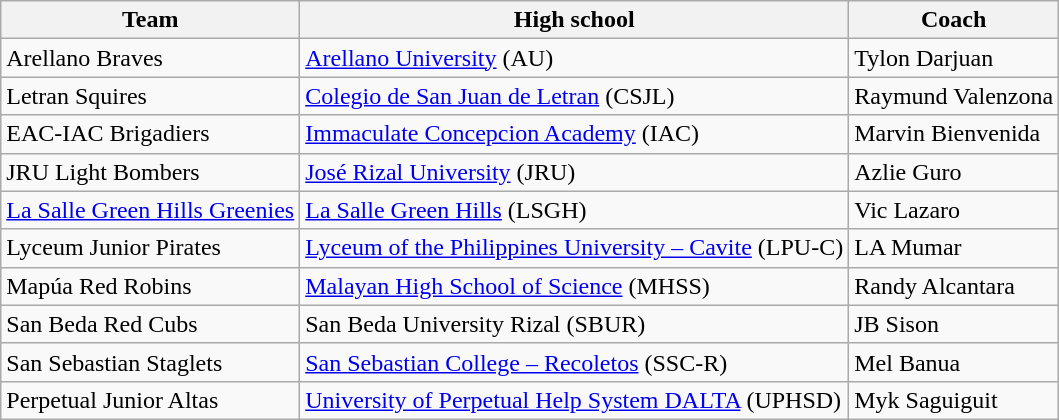<table class="wikitable">
<tr>
<th>Team</th>
<th>High school</th>
<th>Coach</th>
</tr>
<tr>
<td>Arellano Braves</td>
<td><a href='#'>Arellano University</a> (AU)</td>
<td>Tylon Darjuan</td>
</tr>
<tr>
<td>Letran Squires</td>
<td><a href='#'>Colegio de San Juan de Letran</a> (CSJL)</td>
<td>Raymund Valenzona</td>
</tr>
<tr>
<td>EAC-IAC Brigadiers</td>
<td><a href='#'>Immaculate Concepcion Academy</a> (IAC)</td>
<td>Marvin Bienvenida</td>
</tr>
<tr>
<td>JRU Light Bombers</td>
<td><a href='#'>José Rizal University</a> (JRU)</td>
<td>Azlie Guro</td>
</tr>
<tr>
<td><a href='#'>La Salle Green Hills Greenies</a></td>
<td><a href='#'>La Salle Green Hills</a> (LSGH)</td>
<td>Vic Lazaro</td>
</tr>
<tr>
<td>Lyceum Junior Pirates</td>
<td><a href='#'>Lyceum of the Philippines University – Cavite</a> (LPU-C)</td>
<td>LA Mumar</td>
</tr>
<tr>
<td>Mapúa Red Robins</td>
<td><a href='#'>Malayan High School of Science</a> (MHSS)</td>
<td>Randy Alcantara</td>
</tr>
<tr>
<td>San Beda Red Cubs</td>
<td>San Beda University Rizal (SBUR)</td>
<td>JB Sison</td>
</tr>
<tr>
<td>San Sebastian Staglets</td>
<td><a href='#'>San Sebastian College – Recoletos</a> (SSC-R)</td>
<td>Mel Banua</td>
</tr>
<tr>
<td>Perpetual Junior Altas</td>
<td><a href='#'>University of Perpetual Help System DALTA</a> (UPHSD)</td>
<td>Myk Saguiguit</td>
</tr>
</table>
